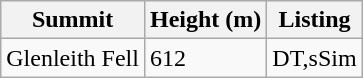<table class="wikitable sortable">
<tr>
<th>Summit</th>
<th>Height (m)</th>
<th>Listing</th>
</tr>
<tr>
<td>Glenleith Fell</td>
<td>612</td>
<td>DT,sSim</td>
</tr>
</table>
